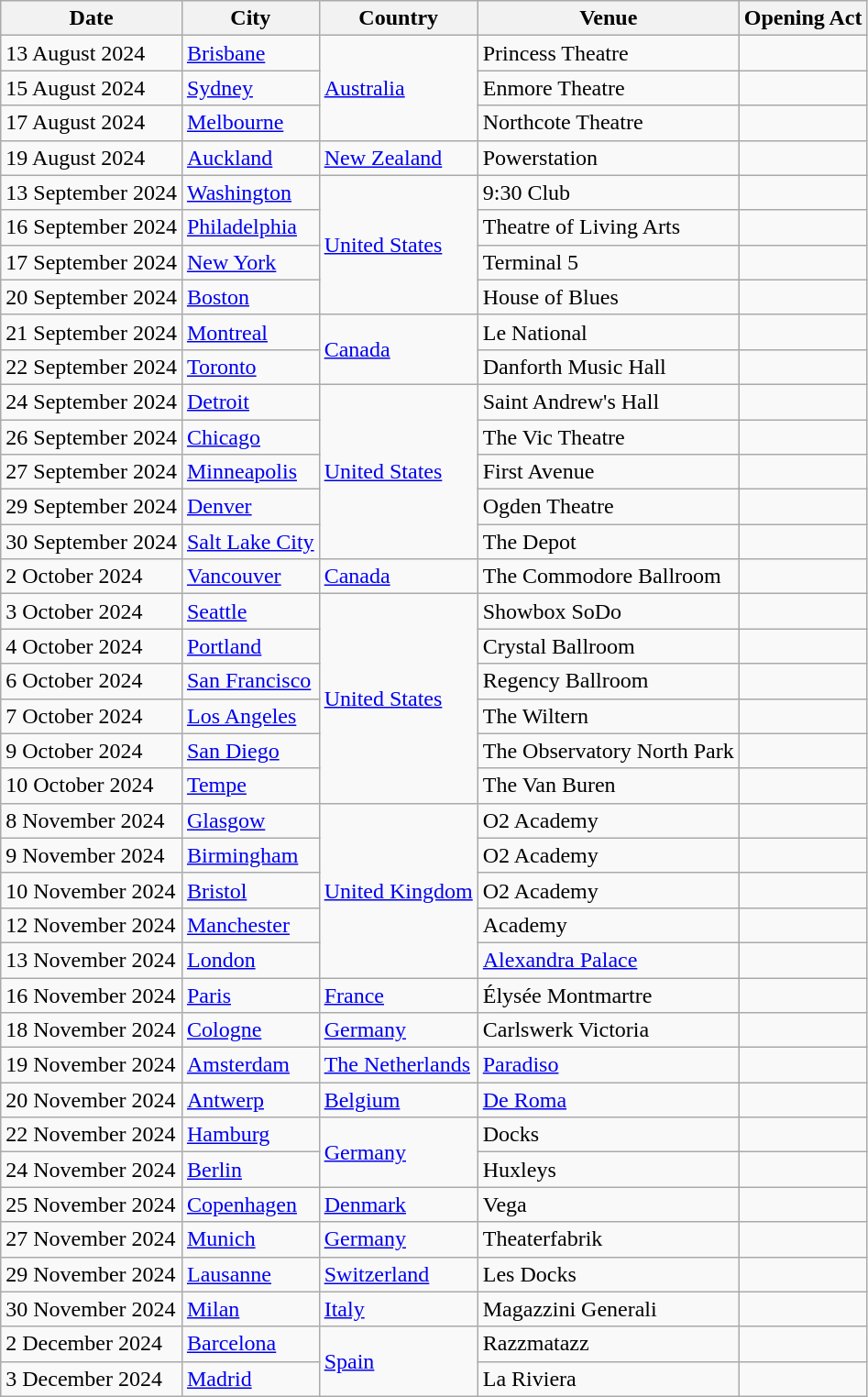<table class="wikitable">
<tr>
<th>Date</th>
<th>City</th>
<th>Country</th>
<th>Venue</th>
<th>Opening Act</th>
</tr>
<tr>
<td>13 August 2024</td>
<td><a href='#'>Brisbane</a></td>
<td rowspan="3"><a href='#'>Australia</a></td>
<td>Princess Theatre</td>
<td></td>
</tr>
<tr>
<td>15 August 2024</td>
<td><a href='#'>Sydney</a></td>
<td>Enmore Theatre</td>
<td></td>
</tr>
<tr>
<td>17 August 2024</td>
<td><a href='#'>Melbourne</a></td>
<td>Northcote Theatre</td>
<td></td>
</tr>
<tr>
<td>19 August 2024</td>
<td><a href='#'>Auckland</a></td>
<td><a href='#'>New Zealand</a></td>
<td>Powerstation</td>
<td></td>
</tr>
<tr>
<td>13 September 2024</td>
<td><a href='#'>Washington</a></td>
<td rowspan="4"><a href='#'>United States</a></td>
<td>9:30 Club</td>
<td></td>
</tr>
<tr>
<td>16 September 2024</td>
<td><a href='#'>Philadelphia</a></td>
<td>Theatre of Living Arts</td>
<td></td>
</tr>
<tr>
<td>17 September 2024</td>
<td><a href='#'>New York</a></td>
<td>Terminal 5</td>
<td></td>
</tr>
<tr>
<td>20 September 2024</td>
<td><a href='#'>Boston</a></td>
<td>House of Blues</td>
<td></td>
</tr>
<tr>
<td>21 September 2024</td>
<td><a href='#'>Montreal</a></td>
<td rowspan="2"><a href='#'>Canada</a></td>
<td>Le National</td>
<td></td>
</tr>
<tr>
<td>22 September 2024</td>
<td><a href='#'>Toronto</a></td>
<td>Danforth Music Hall</td>
<td></td>
</tr>
<tr>
<td>24 September 2024</td>
<td><a href='#'>Detroit</a></td>
<td rowspan="5"><a href='#'>United States</a></td>
<td>Saint Andrew's Hall</td>
<td></td>
</tr>
<tr>
<td>26 September 2024</td>
<td><a href='#'>Chicago</a></td>
<td>The Vic Theatre</td>
<td></td>
</tr>
<tr>
<td>27 September 2024</td>
<td><a href='#'>Minneapolis</a></td>
<td>First Avenue</td>
<td></td>
</tr>
<tr>
<td>29 September 2024</td>
<td><a href='#'>Denver</a></td>
<td>Ogden Theatre</td>
<td></td>
</tr>
<tr>
<td>30 September 2024</td>
<td><a href='#'>Salt Lake City</a></td>
<td>The Depot</td>
<td></td>
</tr>
<tr>
<td>2 October 2024</td>
<td><a href='#'>Vancouver</a></td>
<td><a href='#'>Canada</a></td>
<td>The Commodore Ballroom</td>
<td></td>
</tr>
<tr>
<td>3 October 2024</td>
<td><a href='#'>Seattle</a></td>
<td rowspan="6"><a href='#'>United States</a></td>
<td>Showbox SoDo</td>
<td></td>
</tr>
<tr>
<td>4 October 2024</td>
<td><a href='#'>Portland</a></td>
<td>Crystal Ballroom</td>
<td></td>
</tr>
<tr>
<td>6 October 2024</td>
<td><a href='#'>San Francisco</a></td>
<td>Regency Ballroom</td>
<td></td>
</tr>
<tr>
<td>7 October 2024</td>
<td><a href='#'>Los Angeles</a></td>
<td>The Wiltern</td>
<td></td>
</tr>
<tr>
<td>9 October 2024</td>
<td><a href='#'>San Diego</a></td>
<td>The Observatory North Park</td>
<td></td>
</tr>
<tr>
<td>10 October 2024</td>
<td><a href='#'>Tempe</a></td>
<td>The Van Buren</td>
<td></td>
</tr>
<tr>
<td>8 November 2024</td>
<td><a href='#'>Glasgow</a></td>
<td rowspan="5"><a href='#'>United Kingdom</a></td>
<td>O2 Academy</td>
<td></td>
</tr>
<tr>
<td>9 November 2024</td>
<td><a href='#'>Birmingham</a></td>
<td>O2 Academy</td>
<td></td>
</tr>
<tr>
<td>10 November 2024</td>
<td><a href='#'>Bristol</a></td>
<td>O2 Academy</td>
<td></td>
</tr>
<tr>
<td>12 November 2024</td>
<td><a href='#'>Manchester</a></td>
<td>Academy</td>
<td></td>
</tr>
<tr>
<td>13 November 2024</td>
<td><a href='#'>London</a></td>
<td><a href='#'>Alexandra Palace</a></td>
<td></td>
</tr>
<tr>
<td>16 November 2024</td>
<td><a href='#'>Paris</a></td>
<td><a href='#'>France</a></td>
<td>Élysée Montmartre</td>
<td></td>
</tr>
<tr>
<td>18 November 2024</td>
<td><a href='#'>Cologne</a></td>
<td><a href='#'>Germany</a></td>
<td>Carlswerk Victoria</td>
<td></td>
</tr>
<tr>
<td>19 November 2024</td>
<td><a href='#'>Amsterdam</a></td>
<td><a href='#'>The Netherlands</a></td>
<td><a href='#'>Paradiso</a></td>
<td></td>
</tr>
<tr>
<td>20 November 2024</td>
<td><a href='#'>Antwerp</a></td>
<td><a href='#'>Belgium</a></td>
<td><a href='#'>De Roma</a></td>
<td></td>
</tr>
<tr>
<td>22 November 2024</td>
<td><a href='#'>Hamburg</a></td>
<td rowspan="2"><a href='#'>Germany</a></td>
<td>Docks</td>
<td></td>
</tr>
<tr>
<td>24 November 2024</td>
<td><a href='#'>Berlin</a></td>
<td>Huxleys</td>
<td></td>
</tr>
<tr>
<td>25 November 2024</td>
<td><a href='#'>Copenhagen</a></td>
<td><a href='#'>Denmark</a></td>
<td>Vega</td>
<td></td>
</tr>
<tr>
<td>27 November 2024</td>
<td><a href='#'>Munich</a></td>
<td><a href='#'>Germany</a></td>
<td>Theaterfabrik</td>
<td></td>
</tr>
<tr>
<td>29 November 2024</td>
<td><a href='#'>Lausanne</a></td>
<td><a href='#'>Switzerland</a></td>
<td>Les Docks</td>
<td></td>
</tr>
<tr>
<td>30 November 2024</td>
<td><a href='#'>Milan</a></td>
<td><a href='#'>Italy</a></td>
<td>Magazzini Generali</td>
<td></td>
</tr>
<tr>
<td>2 December 2024</td>
<td><a href='#'>Barcelona</a></td>
<td rowspan="2"><a href='#'>Spain</a></td>
<td>Razzmatazz</td>
<td></td>
</tr>
<tr>
<td>3 December 2024</td>
<td><a href='#'>Madrid</a></td>
<td>La Riviera</td>
<td></td>
</tr>
</table>
